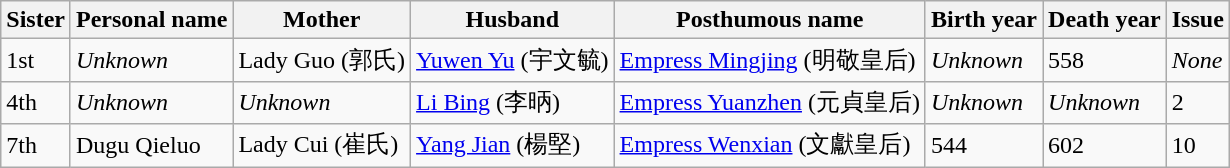<table class="wikitable">
<tr>
<th>Sister</th>
<th>Personal name</th>
<th>Mother</th>
<th>Husband</th>
<th>Posthumous name</th>
<th>Birth year</th>
<th>Death year</th>
<th>Issue</th>
</tr>
<tr>
<td>1st</td>
<td><em>Unknown</em></td>
<td>Lady Guo (郭氏)</td>
<td><a href='#'>Yuwen Yu</a> (宇文毓)</td>
<td><a href='#'>Empress Mingjing</a> (明敬皇后)</td>
<td><em>Unknown</em></td>
<td>558</td>
<td><em>None</em></td>
</tr>
<tr>
<td>4th</td>
<td><em>Unknown</em></td>
<td><em>Unknown</em></td>
<td><a href='#'>Li Bing</a> (李昞)</td>
<td><a href='#'>Empress Yuanzhen</a> (元貞皇后)</td>
<td><em>Unknown</em></td>
<td><em>Unknown</em></td>
<td>2</td>
</tr>
<tr>
<td>7th</td>
<td>Dugu Qieluo</td>
<td>Lady Cui (崔氏)</td>
<td><a href='#'>Yang Jian</a> (楊堅)</td>
<td><a href='#'>Empress Wenxian</a> (文獻皇后)</td>
<td>544</td>
<td>602</td>
<td>10</td>
</tr>
</table>
